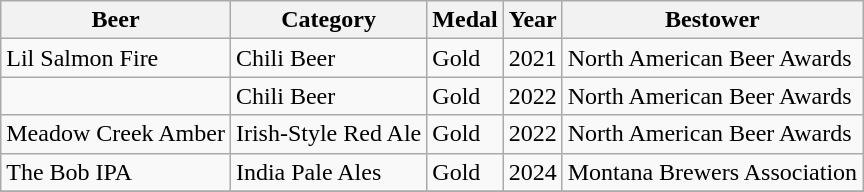<table class="wikitable">
<tr>
<th>Beer</th>
<th>Category</th>
<th>Medal</th>
<th>Year</th>
<th>Bestower</th>
</tr>
<tr>
<td>Lil Salmon Fire</td>
<td>Chili Beer</td>
<td>Gold</td>
<td>2021</td>
<td>North American Beer Awards</td>
</tr>
<tr>
<td></td>
<td>Chili Beer</td>
<td>Gold</td>
<td>2022</td>
<td>North American Beer Awards</td>
</tr>
<tr>
<td>Meadow Creek Amber</td>
<td>Irish-Style Red Ale</td>
<td>Gold</td>
<td>2022</td>
<td>North American Beer Awards</td>
</tr>
<tr>
<td>The Bob IPA</td>
<td>India Pale Ales</td>
<td>Gold</td>
<td>2024</td>
<td>Montana Brewers Association</td>
</tr>
<tr>
</tr>
</table>
